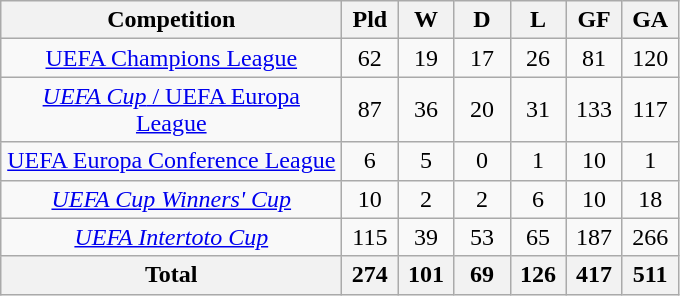<table class="wikitable" style="text-align:center">
<tr>
<th width="220">Competition</th>
<th width="30">Pld</th>
<th width="30">W</th>
<th width="30">D</th>
<th width="30">L</th>
<th width="30">GF</th>
<th width="30">GA</th>
</tr>
<tr>
<td><a href='#'>UEFA Champions League</a></td>
<td>62</td>
<td>19</td>
<td>17</td>
<td>26</td>
<td>81</td>
<td>120</td>
</tr>
<tr>
<td><a href='#'><em>UEFA Cup</em> / UEFA Europa League</a></td>
<td>87</td>
<td>36</td>
<td>20</td>
<td>31</td>
<td>133</td>
<td>117</td>
</tr>
<tr>
<td><a href='#'>UEFA Europa Conference League</a></td>
<td>6</td>
<td>5</td>
<td>0</td>
<td>1</td>
<td>10</td>
<td>1</td>
</tr>
<tr>
<td><em><a href='#'>UEFA Cup Winners' Cup</a></em></td>
<td>10</td>
<td>2</td>
<td>2</td>
<td>6</td>
<td>10</td>
<td>18</td>
</tr>
<tr>
<td><em><a href='#'>UEFA Intertoto Cup</a></em></td>
<td>115</td>
<td>39</td>
<td>53</td>
<td>65</td>
<td>187</td>
<td>266</td>
</tr>
<tr>
<th><strong>Total</strong></th>
<th><strong>274</strong></th>
<th><strong>101</strong></th>
<th><strong>69</strong></th>
<th><strong>126</strong></th>
<th><strong>417</strong></th>
<th><strong>511</strong></th>
</tr>
</table>
